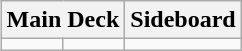<table class="wikitable" style="float: right; margin-left: 1em; margin-top: 0;">
<tr>
<th colspan="2" scope="col">Main Deck</th>
<th scope="col">Sideboard</th>
</tr>
<tr valign="top">
<td></td>
<td></td>
<td></td>
</tr>
</table>
